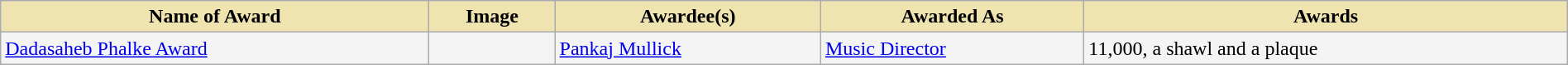<table class="wikitable" style="width:100%;">
<tr>
<th style="background-color:#EFE4B0;">Name of Award</th>
<th style="background-color:#EFE4B0;">Image</th>
<th style="background-color:#EFE4B0;">Awardee(s)</th>
<th style="background-color:#EFE4B0;">Awarded As</th>
<th style="background-color:#EFE4B0;">Awards</th>
</tr>
<tr style="background-color:#F4F4F4">
<td><a href='#'>Dadasaheb Phalke Award</a></td>
<td></td>
<td><a href='#'>Pankaj Mullick</a></td>
<td><a href='#'>Music Director</a></td>
<td>11,000, a shawl and a plaque</td>
</tr>
</table>
